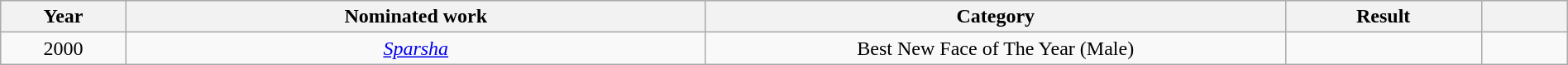<table class="wikitable" width=100%>
<tr>
<th width=8%>Year</th>
<th width=37%>Nominated work</th>
<th width=37%>Category</th>
<th width=12.5%>Result</th>
<th width=5.5%></th>
</tr>
<tr>
<td style="text-align:center;">2000</td>
<td style="text-align: center;"><em><a href='#'>Sparsha</a></em></td>
<td style="text-align: center;">Best New Face of The Year (Male)</td>
<td></td>
<td style="text-align: center;"></td>
</tr>
</table>
